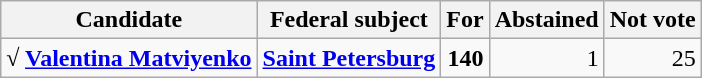<table class=wikitable>
<tr>
<th>Candidate</th>
<th>Federal subject</th>
<th>For</th>
<th>Abstained</th>
<th>Not vote</th>
</tr>
<tr>
<td><strong>√ <a href='#'>Valentina Matviyenko</a></strong></td>
<td><strong><a href='#'>Saint Petersburg</a></strong></td>
<td style="text-align:right"><strong>140</strong></td>
<td style="text-align:right">1</td>
<td style="text-align:right">25</td>
</tr>
</table>
